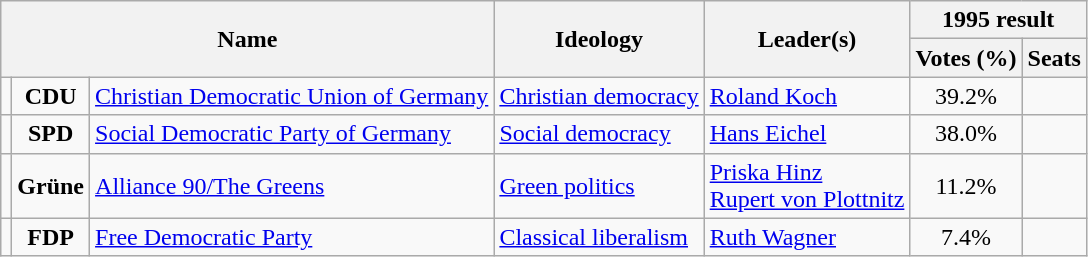<table class="wikitable">
<tr>
<th rowspan=2 colspan=3>Name</th>
<th rowspan=2>Ideology</th>
<th rowspan=2>Leader(s)</th>
<th colspan=2>1995 result</th>
</tr>
<tr>
<th>Votes (%)</th>
<th>Seats</th>
</tr>
<tr>
<td bgcolor=></td>
<td align=center><strong>CDU</strong></td>
<td><a href='#'>Christian Democratic Union of Germany</a><br></td>
<td><a href='#'>Christian democracy</a></td>
<td><a href='#'>Roland Koch</a></td>
<td align=center>39.2%</td>
<td></td>
</tr>
<tr>
<td bgcolor=></td>
<td align=center><strong>SPD</strong></td>
<td><a href='#'>Social Democratic Party of Germany</a><br></td>
<td><a href='#'>Social democracy</a></td>
<td><a href='#'>Hans Eichel</a></td>
<td align=center>38.0%</td>
<td></td>
</tr>
<tr>
<td bgcolor=></td>
<td align=center><strong>Grüne</strong></td>
<td><a href='#'>Alliance 90/The Greens</a><br></td>
<td><a href='#'>Green politics</a></td>
<td><a href='#'>Priska Hinz</a><br><a href='#'>Rupert von Plottnitz</a></td>
<td align=center>11.2%</td>
<td></td>
</tr>
<tr>
<td bgcolor=></td>
<td align=center><strong>FDP</strong></td>
<td><a href='#'>Free Democratic Party</a><br></td>
<td><a href='#'>Classical liberalism</a></td>
<td><a href='#'>Ruth Wagner</a></td>
<td align=center>7.4%</td>
<td></td>
</tr>
</table>
